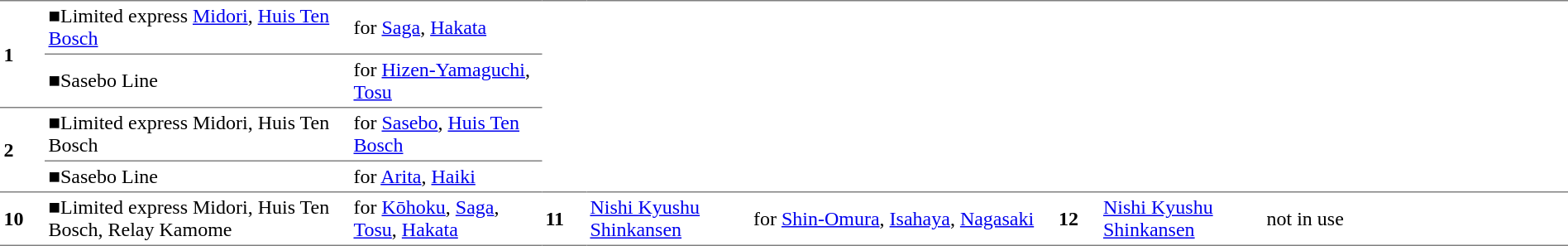<table border="1" cellspacing="0" cellpadding="3" frame="hsides" rules="rows" style="margin-top:.4em; text-align:left">
<tr>
<th style="width:30px" rowspan=2>1</th>
<td style="width:220px"><span>■</span>Limited express <a href='#'>Midori</a>, <a href='#'>Huis Ten Bosch</a></td>
<td>for <a href='#'>Saga</a>, <a href='#'>Hakata</a></td>
</tr>
<tr>
<td><span>■</span>Sasebo Line</td>
<td>for <a href='#'>Hizen-Yamaguchi</a>, <a href='#'>Tosu</a></td>
</tr>
<tr>
<th style="width:30px" rowspan=2>2</th>
<td style="width:240px"><span>■</span>Limited express Midori, Huis Ten Bosch</td>
<td>for <a href='#'>Sasebo</a>, <a href='#'>Huis Ten Bosch</a></td>
</tr>
<tr>
<td><span>■</span>Sasebo Line</td>
<td>for <a href='#'>Arita</a>, <a href='#'>Haiki</a></td>
</tr>
<tr>
<th style="width:30px" rowspan=2>10</th>
<td style="width:240px"><span>■</span>Limited express Midori, Huis Ten Bosch, Relay Kamome</td>
<td>for <a href='#'>Kōhoku</a>, <a href='#'>Saga</a>, <a href='#'>Tosu</a>, <a href='#'>Hakata</a></td>
<th style="width:30px" rowspan=2>11</th>
<td> <a href='#'>Nishi Kyushu Shinkansen</a></td>
<td style="width:240px">for <a href='#'>Shin-Omura</a>, <a href='#'>Isahaya</a>, <a href='#'>Nagasaki</a></td>
<th style="width:30px" rowspan=2>12</th>
<td> <a href='#'>Nishi Kyushu Shinkansen</a></td>
<td style="width:240px">not in use</td>
</tr>
</table>
